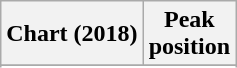<table class="wikitable sortable plainrowheaders" style="text-align:center">
<tr>
<th scope="col">Chart (2018)</th>
<th scope="col">Peak<br> position</th>
</tr>
<tr>
</tr>
<tr>
</tr>
</table>
